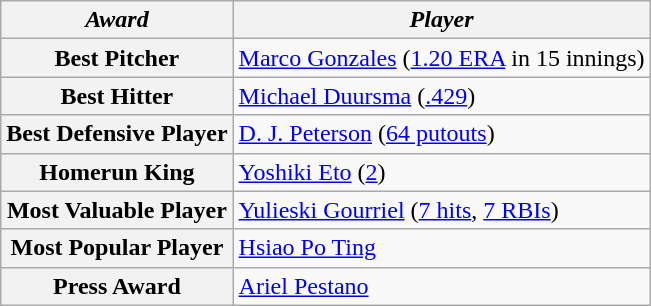<table class="wikitable" border="1">
<tr>
<th><em>Award</em></th>
<th><em>Player</em> </th>
</tr>
<tr>
<th>Best Pitcher</th>
<td> <a href='#'>Marco Gonzales</a> (<a href='#'>1.20 ERA</a> in 15 innings)</td>
</tr>
<tr>
<th>Best Hitter</th>
<td> <a href='#'>Michael Duursma</a> (<a href='#'>.429</a>)</td>
</tr>
<tr>
<th>Best Defensive Player</th>
<td> <a href='#'>D. J. Peterson</a> (<a href='#'>64 putouts</a>)</td>
</tr>
<tr>
<th>Homerun King</th>
<td> <a href='#'>Yoshiki Eto</a> (<a href='#'>2</a>)</td>
</tr>
<tr>
<th>Most Valuable Player</th>
<td> <a href='#'>Yulieski Gourriel</a> (<a href='#'>7 hits</a>, <a href='#'>7 RBIs</a>)</td>
</tr>
<tr>
<th>Most Popular Player</th>
<td> <a href='#'>Hsiao Po Ting</a></td>
</tr>
<tr>
<th>Press Award</th>
<td> <a href='#'>Ariel Pestano</a></td>
</tr>
</table>
